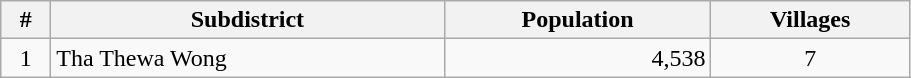<table class="wikitable" style="width:48%;">
<tr>
<th>#</th>
<th>Subdistrict</th>
<th>Population</th>
<th>Villages</th>
</tr>
<tr>
<td style="text-align:center;">1</td>
<td>Tha Thewa Wong</td>
<td style="text-align:right;">4,538</td>
<td style="text-align:center;">7</td>
</tr>
</table>
